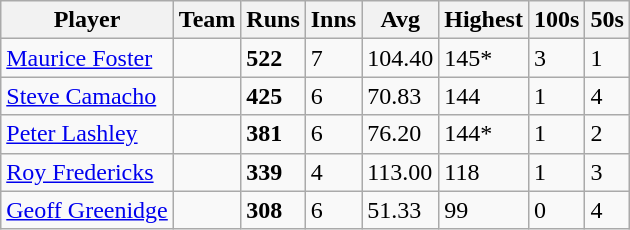<table class="wikitable">
<tr>
<th>Player</th>
<th>Team</th>
<th>Runs</th>
<th>Inns</th>
<th>Avg</th>
<th>Highest</th>
<th>100s</th>
<th>50s</th>
</tr>
<tr>
<td><a href='#'>Maurice Foster</a></td>
<td></td>
<td><strong>522</strong></td>
<td>7</td>
<td>104.40</td>
<td>145*</td>
<td>3</td>
<td>1</td>
</tr>
<tr>
<td><a href='#'>Steve Camacho</a></td>
<td></td>
<td><strong>425</strong></td>
<td>6</td>
<td>70.83</td>
<td>144</td>
<td>1</td>
<td>4</td>
</tr>
<tr>
<td><a href='#'>Peter Lashley</a></td>
<td></td>
<td><strong>381</strong></td>
<td>6</td>
<td>76.20</td>
<td>144*</td>
<td>1</td>
<td>2</td>
</tr>
<tr>
<td><a href='#'>Roy Fredericks</a></td>
<td></td>
<td><strong>339</strong></td>
<td>4</td>
<td>113.00</td>
<td>118</td>
<td>1</td>
<td>3</td>
</tr>
<tr>
<td><a href='#'>Geoff Greenidge</a></td>
<td></td>
<td><strong>308</strong></td>
<td>6</td>
<td>51.33</td>
<td>99</td>
<td>0</td>
<td>4</td>
</tr>
</table>
